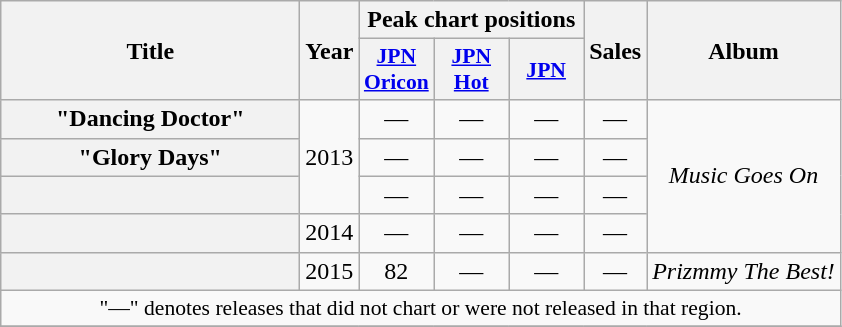<table class="wikitable plainrowheaders" style="text-align:center;">
<tr>
<th scope="col" rowspan="2" style="width:12em;">Title</th>
<th scope="col" rowspan="2">Year</th>
<th scope="col" colspan="3">Peak chart positions</th>
<th scope="col" rowspan="2">Sales</th>
<th scope="col" rowspan="2">Album</th>
</tr>
<tr>
<th scope="col" style="width:3em;font-size:90%;"><a href='#'>JPN<br>Oricon</a></th>
<th scope="col" style="width:3em;font-size:90%;"><a href='#'>JPN<br>Hot</a></th>
<th scope="col" style="width:3em;font-size:90%;"><a href='#'>JPN<br></a></th>
</tr>
<tr>
<th scope="row">"Dancing Doctor"<br></th>
<td rowspan="3">2013</td>
<td>—</td>
<td>—</td>
<td>—</td>
<td>—</td>
<td rowspan="4"><em>Music Goes On</em></td>
</tr>
<tr>
<th scope="row">"Glory Days"<br></th>
<td>—</td>
<td>—</td>
<td>—</td>
<td>—</td>
</tr>
<tr>
<th scope="row"><br></th>
<td>—</td>
<td>—</td>
<td>—</td>
<td>—</td>
</tr>
<tr>
<th scope="row"><br></th>
<td>2014</td>
<td>—</td>
<td>—</td>
<td>—</td>
<td>—</td>
</tr>
<tr>
<th scope="row"><br></th>
<td>2015</td>
<td>82</td>
<td>—</td>
<td>—</td>
<td>—</td>
<td><em>Prizmmy The Best!</em></td>
</tr>
<tr>
<td colspan="7" style="font-size:90%;">"—" denotes releases that did not chart or were not released in that region.</td>
</tr>
<tr>
</tr>
</table>
